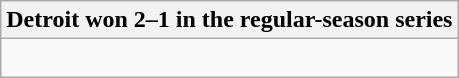<table class="wikitable collapsible collapsed">
<tr>
<th>Detroit won 2–1 in the regular-season series</th>
</tr>
<tr>
<td><br>

</td>
</tr>
</table>
